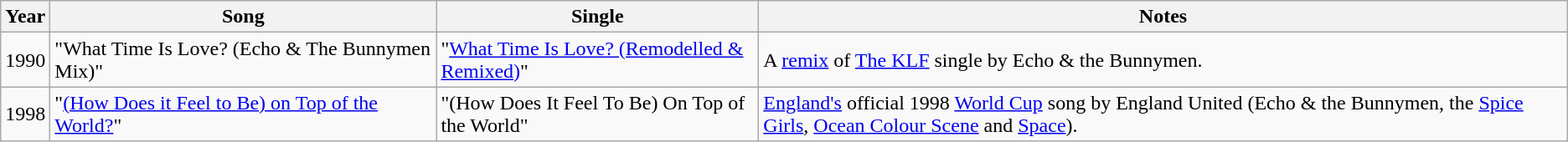<table class="wikitable">
<tr>
<th>Year</th>
<th width="300">Song</th>
<th>Single</th>
<th>Notes</th>
</tr>
<tr>
<td>1990</td>
<td>"What Time Is Love? (Echo & The Bunnymen Mix)"</td>
<td>"<a href='#'>What Time Is Love? (Remodelled & Remixed)</a>"</td>
<td>A <a href='#'>remix</a> of <a href='#'>The KLF</a> single by Echo & the Bunnymen.</td>
</tr>
<tr>
<td>1998</td>
<td>"<a href='#'>(How Does it Feel to Be) on Top of the World?</a>"</td>
<td>"(How Does It Feel To Be) On Top of the World"</td>
<td><a href='#'>England's</a> official 1998 <a href='#'>World Cup</a> song by England United (Echo & the Bunnymen, the <a href='#'>Spice Girls</a>, <a href='#'>Ocean Colour Scene</a> and <a href='#'>Space</a>).</td>
</tr>
</table>
